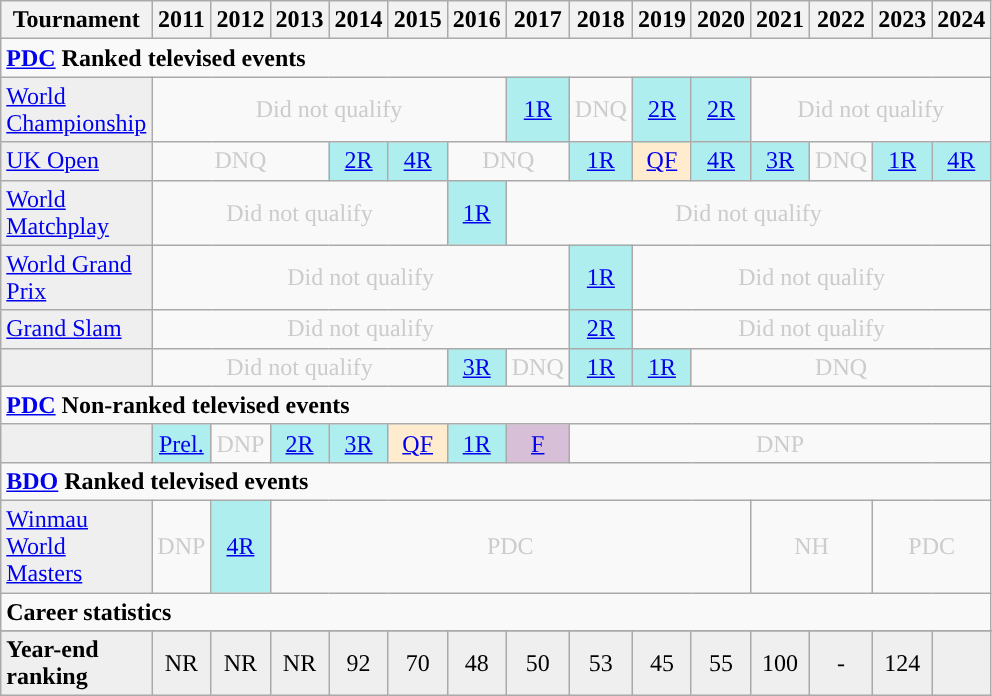<table class="wikitable" style="width:30%; margin:0">
<tr>
<th>Tournament</th>
<th>2011</th>
<th>2012</th>
<th>2013</th>
<th>2014</th>
<th>2015</th>
<th>2016</th>
<th>2017</th>
<th>2018</th>
<th>2019</th>
<th>2020</th>
<th>2021</th>
<th>2022</th>
<th>2023</th>
<th>2024</th>
</tr>
<tr>
<td colspan="31" align="left"><strong><a href='#'>PDC</a> Ranked televised events</strong></td>
</tr>
<tr>
<td style="background:#efefef;"><a href='#'>World Championship</a></td>
<td colspan="6" style="text-align:center; color:#ccc;">Did not qualify</td>
<td style="text-align:center; background:#afeeee;"><a href='#'>1R</a></td>
<td style="text-align:center; color:#ccc;">DNQ</td>
<td style="text-align:center; background:#afeeee;"><a href='#'>2R</a></td>
<td style="text-align:center; background:#afeeee;"><a href='#'>2R</a></td>
<td colspan="4" style="text-align:center; color:#ccc;">Did not qualify</td>
</tr>
<tr>
<td style="background:#efefef;"><a href='#'>UK Open</a></td>
<td colspan="3" style="text-align:center; color:#ccc;">DNQ</td>
<td style="text-align:center; background:#afeeee;"><a href='#'>2R</a></td>
<td style="text-align:center; background:#afeeee;"><a href='#'>4R</a></td>
<td colspan="2" style="text-align:center; color:#ccc;">DNQ</td>
<td style="text-align:center; background:#afeeee;"><a href='#'>1R</a></td>
<td style="text-align:center; background:#ffebcd;"><a href='#'>QF</a></td>
<td style="text-align:center; background:#afeeee;"><a href='#'>4R</a></td>
<td style="text-align:center; background:#afeeee;"><a href='#'>3R</a></td>
<td style="text-align:center; color:#ccc;">DNQ</td>
<td style="text-align:center; background:#afeeee;"><a href='#'>1R</a></td>
<td style="text-align:center; background:#afeeee;"><a href='#'>4R</a></td>
</tr>
<tr>
<td style="background:#efefef;"><a href='#'>World Matchplay</a></td>
<td colspan="5" style="text-align:center; color:#ccc;">Did not qualify</td>
<td style="text-align:center; background:#afeeee;"><a href='#'>1R</a></td>
<td colspan="8" style="text-align:center; color:#ccc;">Did not qualify</td>
</tr>
<tr>
<td style="background:#efefef;"><a href='#'>World Grand Prix</a></td>
<td colspan="7" style="text-align:center; color:#ccc;">Did not qualify</td>
<td style="text-align:center; background:#afeeee;"><a href='#'>1R</a></td>
<td colspan="6" style="text-align:center; color:#ccc;">Did not qualify</td>
</tr>
<tr>
<td style="background:#efefef;"><a href='#'>Grand Slam</a></td>
<td colspan="7" style="text-align:center; color:#ccc;">Did not qualify</td>
<td style="text-align:center; background:#afeeee;"><a href='#'>2R</a></td>
<td colspan="6" style="text-align:center; color:#ccc;">Did not qualify</td>
</tr>
<tr>
<td style="background:#efefef;"></td>
<td colspan="5" style="text-align:center; color:#ccc;">Did not qualify</td>
<td style="text-align:center; background:#afeeee;"><a href='#'>3R</a></td>
<td style="text-align:center; color:#ccc;">DNQ</td>
<td style="text-align:center; background:#afeeee;"><a href='#'>1R</a></td>
<td style="text-align:center; background:#afeeee;"><a href='#'>1R</a></td>
<td colspan="5" style="text-align:center; color:#ccc;">DNQ</td>
</tr>
<tr>
<td colspan="15" align="left"><strong><a href='#'>PDC</a> Non-ranked televised events</strong></td>
</tr>
<tr>
<td style="background:#efefef;"></td>
<td style="text-align:center; background:#afeeee;"><a href='#'>Prel.</a></td>
<td style="text-align:center; color:#ccc;">DNP</td>
<td style="text-align:center; background:#afeeee;"><a href='#'>2R</a></td>
<td style="text-align:center; background:#afeeee;"><a href='#'>3R</a></td>
<td style="text-align:center; background:#ffebcd;"><a href='#'>QF</a></td>
<td style="text-align:center; background:#afeeee;"><a href='#'>1R</a></td>
<td style="text-align:center; background:thistle;"><a href='#'>F</a></td>
<td colspan="7" style="text-align:center; color:#ccc;">DNP</td>
</tr>
<tr>
<td colspan="31" align="left"><strong><a href='#'>BDO</a> Ranked televised events</strong></td>
</tr>
<tr>
<td style="background:#efefef;" align=left><a href='#'>Winmau World Masters</a></td>
<td style="text-align:center; color:#ccc;">DNP</td>
<td style="text-align:center; background:#afeeee;"><a href='#'>4R</a></td>
<td colspan="8" style="text-align:center; color:#ccc;">PDC</td>
<td colspan="2" style="text-align:center; color:#ccc;">NH</td>
<td colspan="2" style="text-align:center; color:#ccc;">PDC</td>
</tr>
<tr>
<td colspan="15" align="left"><strong>Career statistics</strong></td>
</tr>
<tr>
</tr>
<tr bgcolor="efefef">
<td align="left"><strong>Year-end ranking</strong></td>
<td style="text-align:center;">NR</td>
<td style="text-align:center;">NR</td>
<td style="text-align:center;">NR</td>
<td style="text-align:center;">92</td>
<td style="text-align:center;">70</td>
<td style="text-align:center;">48</td>
<td style="text-align:center;">50</td>
<td style="text-align:center;">53</td>
<td style="text-align:center;">45</td>
<td style="text-align:center;">55</td>
<td style="text-align:center;">100</td>
<td style="text-align:center;">-</td>
<td style="text-align:center;">124</td>
<td></td>
</tr>
</table>
